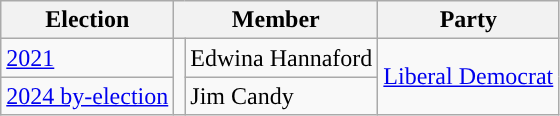<table class="wikitable">
<tr>
<th>Election</th>
<th colspan="2">Member</th>
<th>Party</th>
</tr>
<tr>
<td><a href='#'>2021</a></td>
<td rowspan="2" style="background-color: "></td>
<td>Edwina Hannaford</td>
<td rowspan="2"><a href='#'>Liberal Democrat</a></td>
</tr>
<tr>
<td><a href='#'>2024 by-election</a></td>
<td>Jim Candy</td>
</tr>
</table>
